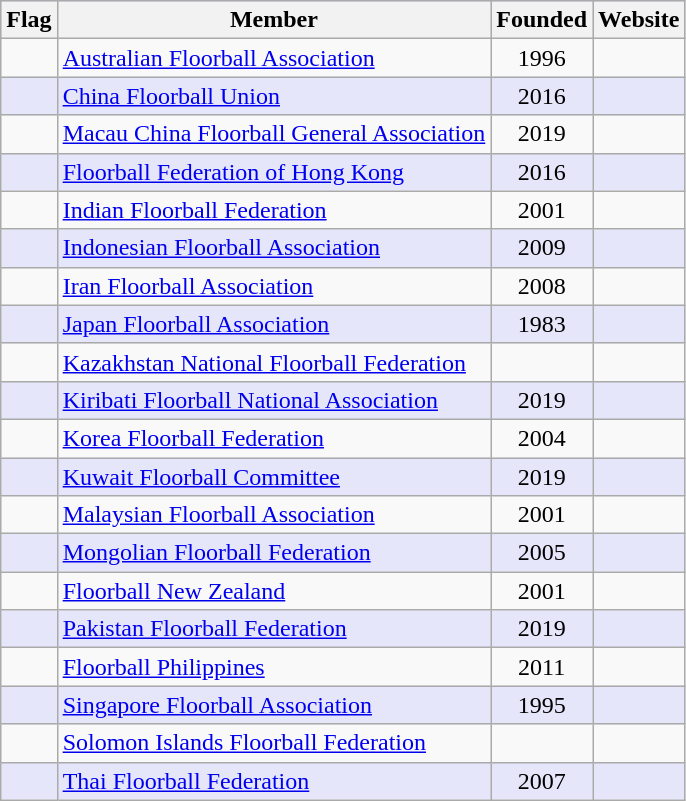<table class="wikitable">
<tr align="center" bgcolor="ccccff">
<th>Flag</th>
<th>Member</th>
<th>Founded</th>
<th>Website</th>
</tr>
<tr>
<td></td>
<td><a href='#'>Australian Floorball Association</a></td>
<td align=center>1996</td>
<td></td>
</tr>
<tr bgcolor="E6E6FA">
<td></td>
<td><a href='#'>China Floorball Union</a></td>
<td align=center>2016</td>
<td></td>
</tr>
<tr>
<td></td>
<td><a href='#'>Macau China Floorball General Association</a></td>
<td align=center>2019</td>
<td></td>
</tr>
<tr bgcolor="E6E6FA">
<td></td>
<td><a href='#'>Floorball Federation of Hong Kong</a></td>
<td align=center>2016</td>
<td></td>
</tr>
<tr>
<td></td>
<td><a href='#'>Indian Floorball Federation</a></td>
<td align=center>2001</td>
<td></td>
</tr>
<tr bgcolor="E6E6FA">
<td></td>
<td><a href='#'>Indonesian Floorball Association</a></td>
<td align=center>2009</td>
<td></td>
</tr>
<tr>
<td></td>
<td><a href='#'>Iran Floorball Association</a></td>
<td align=center>2008</td>
<td></td>
</tr>
<tr bgcolor="E6E6FA">
<td></td>
<td><a href='#'>Japan Floorball Association</a></td>
<td align=center>1983</td>
<td></td>
</tr>
<tr>
<td></td>
<td><a href='#'>Kazakhstan National Floorball Federation</a></td>
<td align=center></td>
<td></td>
</tr>
<tr bgcolor="E6E6FA">
<td></td>
<td><a href='#'>Kiribati Floorball National Association</a></td>
<td align=center>2019</td>
<td></td>
</tr>
<tr>
<td></td>
<td><a href='#'>Korea Floorball Federation</a></td>
<td align=center>2004</td>
<td></td>
</tr>
<tr bgcolor="E6E6FA">
<td></td>
<td><a href='#'>Kuwait Floorball Committee</a></td>
<td align=center>2019</td>
<td></td>
</tr>
<tr>
<td></td>
<td><a href='#'>Malaysian Floorball Association</a></td>
<td align=center>2001</td>
<td></td>
</tr>
<tr bgcolor="E6E6FA">
<td></td>
<td><a href='#'>Mongolian Floorball Federation</a></td>
<td align=center>2005</td>
<td></td>
</tr>
<tr>
<td></td>
<td><a href='#'>Floorball New Zealand</a></td>
<td align=center>2001</td>
<td></td>
</tr>
<tr bgcolor="E6E6FA">
<td></td>
<td><a href='#'>Pakistan Floorball Federation</a></td>
<td align=center>2019</td>
<td></td>
</tr>
<tr>
<td></td>
<td><a href='#'>Floorball Philippines</a></td>
<td align=center>2011</td>
<td></td>
</tr>
<tr bgcolor="E6E6FA">
<td></td>
<td><a href='#'>Singapore Floorball Association</a></td>
<td align=center>1995</td>
<td></td>
</tr>
<tr>
<td></td>
<td><a href='#'>Solomon Islands Floorball Federation</a></td>
<td align=center></td>
<td></td>
</tr>
<tr bgcolor="E6E6FA">
<td></td>
<td><a href='#'>Thai Floorball Federation</a></td>
<td align=center>2007</td>
<td></td>
</tr>
</table>
